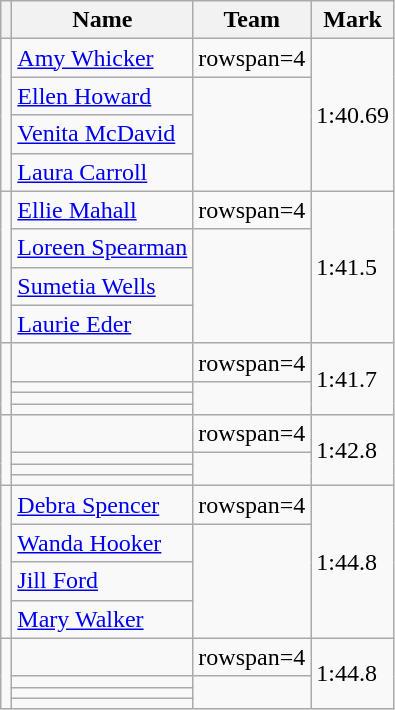<table class=wikitable>
<tr>
<th></th>
<th>Name</th>
<th>Team</th>
<th>Mark</th>
</tr>
<tr>
<td rowspan=4></td>
<td><a href='#'>Amy Whicker</a></td>
<td>rowspan=4 </td>
<td rowspan=4>1:40.69 </td>
</tr>
<tr>
<td><a href='#'>Ellen Howard</a></td>
</tr>
<tr>
<td><a href='#'>Venita McDavid</a></td>
</tr>
<tr>
<td><a href='#'>Laura Carroll</a></td>
</tr>
<tr>
<td rowspan=4></td>
<td><a href='#'>Ellie Mahall</a></td>
<td>rowspan=4 </td>
<td rowspan=4>1:41.5</td>
</tr>
<tr>
<td><a href='#'>Loreen Spearman</a></td>
</tr>
<tr>
<td><a href='#'>Sumetia Wells</a></td>
</tr>
<tr>
<td><a href='#'>Laurie Eder</a></td>
</tr>
<tr>
<td rowspan=4></td>
<td></td>
<td>rowspan=4 </td>
<td rowspan=4>1:41.7</td>
</tr>
<tr>
<td></td>
</tr>
<tr>
<td></td>
</tr>
<tr>
<td></td>
</tr>
<tr>
<td rowspan=4></td>
<td></td>
<td>rowspan=4 </td>
<td rowspan=4>1:42.8</td>
</tr>
<tr>
<td></td>
</tr>
<tr>
<td></td>
</tr>
<tr>
<td></td>
</tr>
<tr>
<td rowspan=4></td>
<td><a href='#'>Debra Spencer</a></td>
<td>rowspan=4 </td>
<td rowspan=4>1:44.8</td>
</tr>
<tr>
<td><a href='#'>Wanda Hooker</a></td>
</tr>
<tr>
<td><a href='#'>Jill Ford</a></td>
</tr>
<tr>
<td><a href='#'>Mary Walker</a></td>
</tr>
<tr>
<td rowspan=4></td>
<td></td>
<td>rowspan=4 </td>
<td rowspan=4>1:44.8</td>
</tr>
<tr>
<td></td>
</tr>
<tr>
<td></td>
</tr>
<tr>
<td></td>
</tr>
</table>
